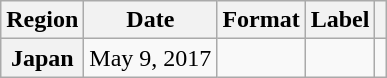<table class="wikitable plainrowheaders">
<tr>
<th scope="col">Region</th>
<th scope="col">Date</th>
<th scope="col">Format</th>
<th scope="col">Label</th>
<th scope="col"></th>
</tr>
<tr>
<th rowspan="2" scope="row">Japan</th>
<td>May 9, 2017</td>
<td></td>
<td></td>
<td></td>
</tr>
</table>
